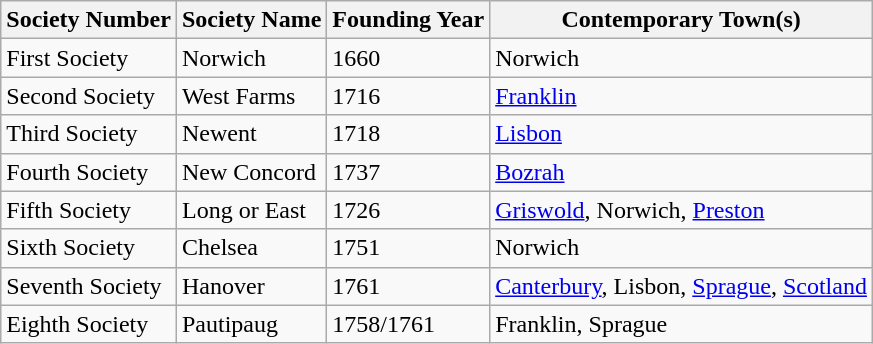<table class="wikitable sortable">
<tr>
<th>Society Number</th>
<th>Society Name</th>
<th>Founding Year</th>
<th>Contemporary Town(s)</th>
</tr>
<tr>
<td>First Society</td>
<td>Norwich</td>
<td>1660</td>
<td>Norwich</td>
</tr>
<tr>
<td>Second Society</td>
<td>West Farms</td>
<td>1716</td>
<td><a href='#'>Franklin</a></td>
</tr>
<tr>
<td>Third Society</td>
<td>Newent</td>
<td>1718</td>
<td><a href='#'>Lisbon</a></td>
</tr>
<tr>
<td>Fourth Society</td>
<td>New Concord</td>
<td>1737</td>
<td><a href='#'>Bozrah</a></td>
</tr>
<tr>
<td>Fifth Society</td>
<td>Long or East</td>
<td>1726</td>
<td><a href='#'>Griswold</a>, Norwich, <a href='#'>Preston</a></td>
</tr>
<tr>
<td>Sixth Society</td>
<td>Chelsea</td>
<td>1751</td>
<td>Norwich</td>
</tr>
<tr>
<td>Seventh Society</td>
<td>Hanover</td>
<td>1761</td>
<td><a href='#'>Canterbury</a>, Lisbon, <a href='#'>Sprague</a>, <a href='#'>Scotland</a></td>
</tr>
<tr>
<td>Eighth Society</td>
<td>Pautipaug</td>
<td>1758/1761</td>
<td>Franklin, Sprague</td>
</tr>
</table>
